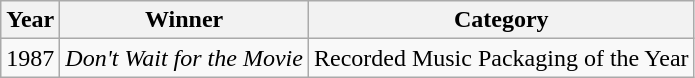<table class="wikitable">
<tr>
<th>Year</th>
<th>Winner</th>
<th>Category</th>
</tr>
<tr>
<td>1987</td>
<td><em>Don't Wait for the Movie</em></td>
<td>Recorded Music Packaging of the Year</td>
</tr>
</table>
